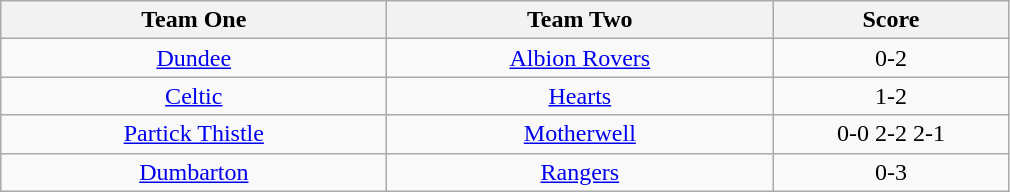<table class="wikitable" style="text-align: center">
<tr>
<th width=250>Team One</th>
<th width=250>Team Two</th>
<th width=150>Score</th>
</tr>
<tr>
<td><a href='#'>Dundee</a></td>
<td><a href='#'>Albion Rovers</a></td>
<td>0-2</td>
</tr>
<tr>
<td><a href='#'>Celtic</a></td>
<td><a href='#'>Hearts</a></td>
<td>1-2</td>
</tr>
<tr>
<td><a href='#'>Partick Thistle</a></td>
<td><a href='#'>Motherwell</a></td>
<td>0-0 2-2 2-1</td>
</tr>
<tr>
<td><a href='#'>Dumbarton</a></td>
<td><a href='#'>Rangers</a></td>
<td>0-3</td>
</tr>
</table>
